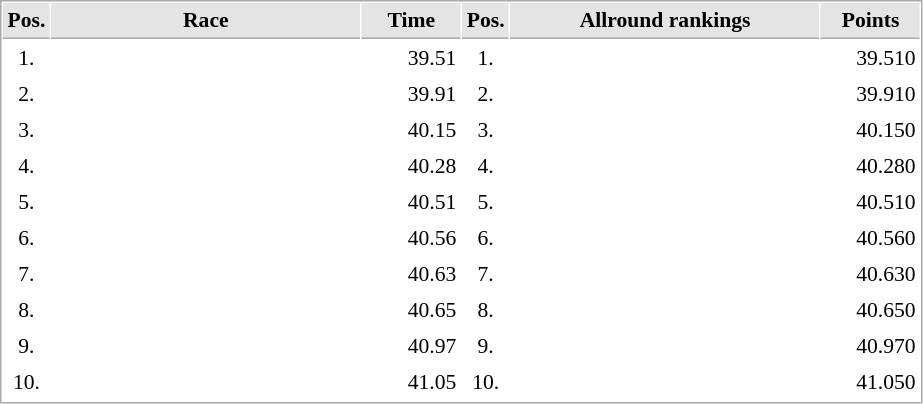<table cellspacing="1" cellpadding="3" style="border:1px solid #AAAAAA;font-size:90%">
<tr bgcolor="#E4E4E4">
<th style="border-bottom:1px solid #AAAAAA" width=10>Pos.</th>
<th style="border-bottom:1px solid #AAAAAA" width=200>Race</th>
<th style="border-bottom:1px solid #AAAAAA" width=60>Time</th>
<th style="border-bottom:1px solid #AAAAAA" width=10>Pos.</th>
<th style="border-bottom:1px solid #AAAAAA" width=200>Allround rankings</th>
<th style="border-bottom:1px solid #AAAAAA" width=60>Points</th>
</tr>
<tr>
<td align="center">1.</td>
<td></td>
<td align="right">39.51</td>
<td align="center">1.</td>
<td></td>
<td align="right">39.510</td>
</tr>
<tr>
<td align="center">2.</td>
<td></td>
<td align="right">39.91</td>
<td align="center">2.</td>
<td></td>
<td align="right">39.910</td>
</tr>
<tr>
<td align="center">3.</td>
<td></td>
<td align="right">40.15</td>
<td align="center">3.</td>
<td></td>
<td align="right">40.150</td>
</tr>
<tr>
<td align="center">4.</td>
<td></td>
<td align="right">40.28</td>
<td align="center">4.</td>
<td></td>
<td align="right">40.280</td>
</tr>
<tr>
<td align="center">5.</td>
<td></td>
<td align="right">40.51</td>
<td align="center">5.</td>
<td></td>
<td align="right">40.510</td>
</tr>
<tr>
<td align="center">6.</td>
<td></td>
<td align="right">40.56</td>
<td align="center">6.</td>
<td></td>
<td align="right">40.560</td>
</tr>
<tr>
<td align="center">7.</td>
<td></td>
<td align="right">40.63</td>
<td align="center">7.</td>
<td></td>
<td align="right">40.630</td>
</tr>
<tr>
<td align="center">8.</td>
<td></td>
<td align="right">40.65</td>
<td align="center">8.</td>
<td></td>
<td align="right">40.650</td>
</tr>
<tr>
<td align="center">9.</td>
<td></td>
<td align="right">40.97</td>
<td align="center">9.</td>
<td></td>
<td align="right">40.970</td>
</tr>
<tr>
<td align="center">10.</td>
<td></td>
<td align="right">41.05</td>
<td align="center">10.</td>
<td></td>
<td align="right">41.050</td>
</tr>
<tr>
</tr>
</table>
